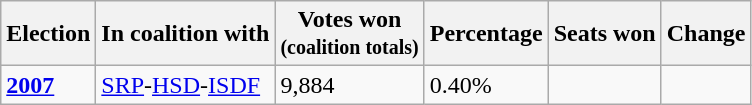<table class="wikitable">
<tr>
<th>Election</th>
<th>In coalition with</th>
<th>Votes won<br><small>(coalition totals)</small></th>
<th>Percentage</th>
<th>Seats won</th>
<th>Change</th>
</tr>
<tr>
<td><strong><a href='#'>2007</a></strong></td>
<td><a href='#'>SRP</a>-<a href='#'>HSD</a>-<a href='#'>ISDF</a></td>
<td>9,884</td>
<td>0.40%</td>
<td></td>
<td></td>
</tr>
</table>
